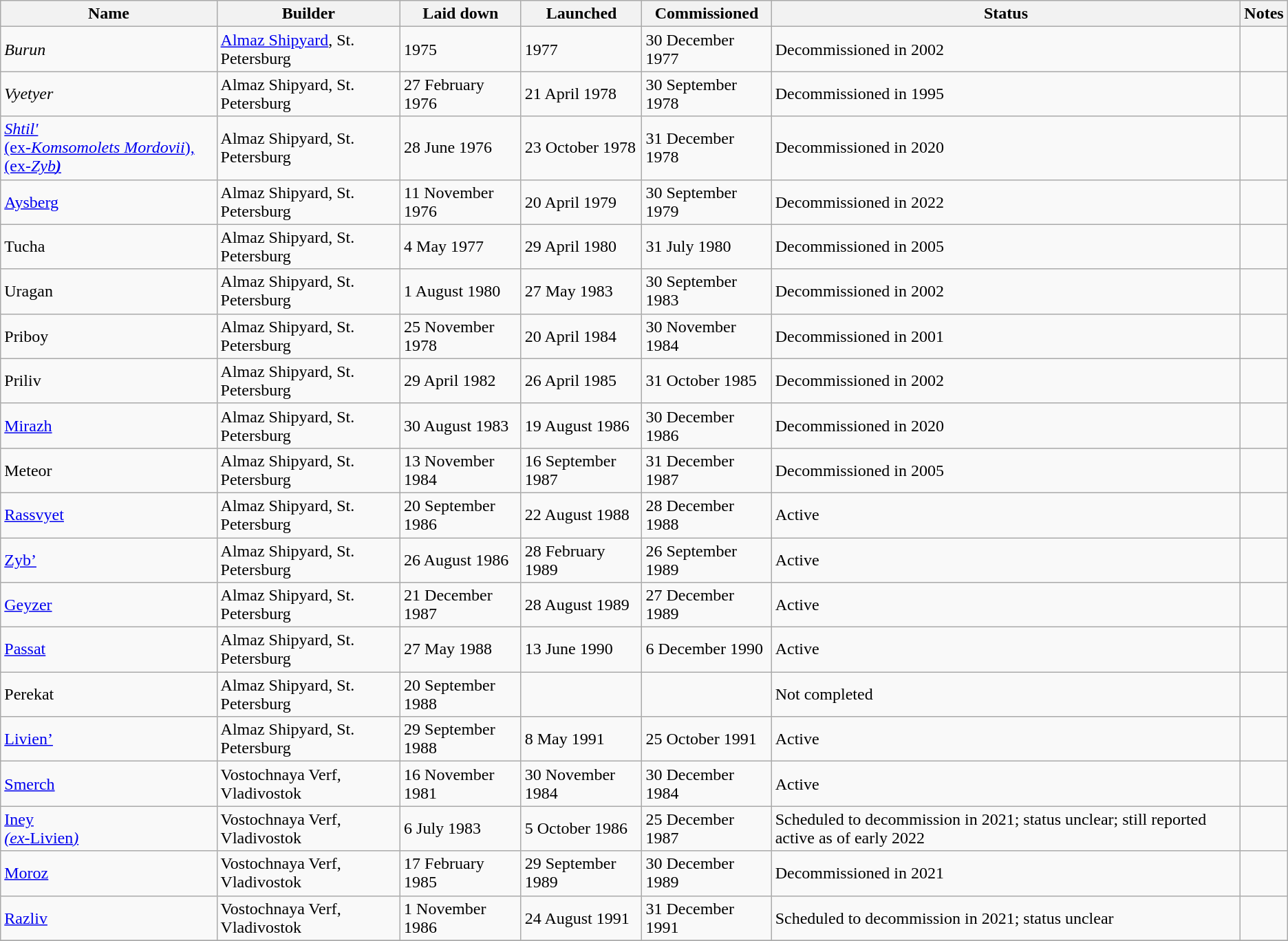<table class="wikitable">
<tr>
<th>Name</th>
<th>Builder</th>
<th>Laid down</th>
<th>Launched</th>
<th>Commissioned</th>
<th>Status</th>
<th>Notes</th>
</tr>
<tr>
<td><em>Burun</em></td>
<td><a href='#'>Almaz Shipyard</a>, St. Petersburg</td>
<td>1975</td>
<td>1977</td>
<td>30 December 1977</td>
<td>Decommissioned in 2002</td>
<td></td>
</tr>
<tr>
<td><em>Vyetyer</em></td>
<td>Almaz Shipyard, St. Petersburg</td>
<td>27 February 1976</td>
<td>21 April 1978</td>
<td>30 September 1978</td>
<td>Decommissioned in 1995</td>
<td></td>
</tr>
<tr>
<td><a href='#'><em>Shtil'</em><br>(ex-<em>Komsomolets Mordovii</em>), (ex-<em>Zyb<strong>)</a></td>
<td>Almaz Shipyard, St. Petersburg</td>
<td>28 June 1976</td>
<td>23 October 1978</td>
<td>31 December 1978</td>
<td>Decommissioned in 2020</td>
<td></td>
</tr>
<tr>
<td></em><a href='#'>Aysberg</a><em></td>
<td>Almaz Shipyard, St. Petersburg</td>
<td>11 November 1976</td>
<td>20 April 1979</td>
<td>30 September 1979</td>
<td>Decommissioned in 2022</td>
<td></td>
</tr>
<tr>
<td></em>Tucha<em></td>
<td>Almaz Shipyard, St. Petersburg</td>
<td>4 May 1977</td>
<td>29 April 1980</td>
<td>31 July 1980</td>
<td>Decommissioned in 2005</td>
<td></td>
</tr>
<tr>
<td></em>Uragan<em></td>
<td>Almaz Shipyard, St. Petersburg</td>
<td>1 August 1980</td>
<td>27 May 1983</td>
<td>30 September 1983</td>
<td>Decommissioned in 2002</td>
<td></td>
</tr>
<tr>
<td></em>Priboy<em></td>
<td>Almaz Shipyard, St. Petersburg</td>
<td>25 November 1978</td>
<td>20 April 1984</td>
<td>30 November 1984</td>
<td>Decommissioned in 2001</td>
<td></td>
</tr>
<tr>
<td></em>Priliv<em></td>
<td>Almaz Shipyard, St. Petersburg</td>
<td>29 April 1982</td>
<td>26 April 1985</td>
<td>31 October 1985</td>
<td>Decommissioned in 2002</td>
<td></td>
</tr>
<tr>
<td></em><a href='#'>Mirazh</a><em></td>
<td>Almaz Shipyard, St. Petersburg</td>
<td>30 August 1983</td>
<td>19 August 1986</td>
<td>30 December 1986</td>
<td>Decommissioned in 2020</td>
<td></td>
</tr>
<tr>
<td></em>Meteor<em></td>
<td>Almaz Shipyard, St. Petersburg</td>
<td>13 November 1984</td>
<td>16 September 1987</td>
<td>31 December 1987</td>
<td>Decommissioned in 2005</td>
<td></td>
</tr>
<tr>
<td></em><a href='#'>Rassvyet</a><em></td>
<td>Almaz Shipyard, St. Petersburg</td>
<td>20 September 1986</td>
<td>22 August 1988</td>
<td>28 December 1988</td>
<td>Active</td>
<td></td>
</tr>
<tr>
<td></em><a href='#'>Zyb’</a><em></td>
<td>Almaz Shipyard, St. Petersburg</td>
<td>26 August 1986</td>
<td>28 February 1989</td>
<td>26 September 1989</td>
<td>Active</td>
<td></td>
</tr>
<tr>
<td></em><a href='#'>Geyzer</a><em></td>
<td>Almaz Shipyard, St. Petersburg</td>
<td>21 December 1987</td>
<td>28 August 1989</td>
<td>27 December 1989</td>
<td>Active</td>
<td></td>
</tr>
<tr>
<td></em><a href='#'>Passat</a><em></td>
<td>Almaz Shipyard, St. Petersburg</td>
<td>27 May 1988</td>
<td>13 June 1990</td>
<td>6 December 1990</td>
<td>Active</td>
<td></td>
</tr>
<tr>
<td></em>Perekat<em></td>
<td>Almaz Shipyard, St. Petersburg</td>
<td>20 September 1988</td>
<td></td>
<td></td>
<td>Not completed</td>
<td></td>
</tr>
<tr>
<td></em><a href='#'>Livien’</a><em></td>
<td>Almaz Shipyard, St. Petersburg</td>
<td>29 September 1988</td>
<td>8 May 1991</td>
<td>25 October 1991</td>
<td>Active</td>
<td></td>
</tr>
<tr>
<td></em><a href='#'>Smerch</a><em></td>
<td>Vostochnaya Verf, Vladivostok</td>
<td>16 November 1981</td>
<td>30 November 1984</td>
<td>30 December 1984</td>
<td>Active</td>
<td></td>
</tr>
<tr>
<td><a href='#'></em>Iney<em><br>(ex-</em>Livien<em>)</a></td>
<td>Vostochnaya Verf, Vladivostok</td>
<td>6 July 1983</td>
<td>5 October 1986</td>
<td>25 December 1987</td>
<td>Scheduled to decommission in 2021; status unclear; still reported active as of early 2022</td>
<td></td>
</tr>
<tr>
<td></em><a href='#'>Moroz</a><em></td>
<td>Vostochnaya Verf, Vladivostok</td>
<td>17 February 1985</td>
<td>29 September 1989</td>
<td>30 December 1989</td>
<td>Decommissioned in 2021</td>
<td></td>
</tr>
<tr>
<td></em><a href='#'>Razliv</a><em></td>
<td>Vostochnaya Verf, Vladivostok</td>
<td>1 November 1986</td>
<td>24 August 1991</td>
<td>31 December 1991</td>
<td>Scheduled to decommission in 2021; status unclear</td>
<td></td>
</tr>
<tr>
</tr>
</table>
